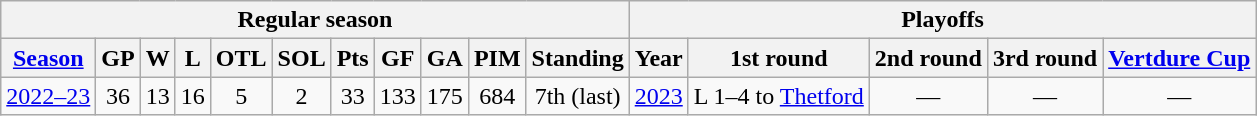<table class="wikitable" style="text-align:center">
<tr>
<th colspan=11>Regular season</th>
<th colspan=5>Playoffs</th>
</tr>
<tr>
<th><a href='#'>Season</a></th>
<th>GP</th>
<th>W</th>
<th>L</th>
<th>OTL</th>
<th>SOL</th>
<th>Pts</th>
<th>GF</th>
<th>GA</th>
<th>PIM</th>
<th>Standing</th>
<th>Year</th>
<th>1st round</th>
<th>2nd round</th>
<th>3rd round</th>
<th><a href='#'>Vertdure Cup</a></th>
</tr>
<tr>
<td><a href='#'>2022–23</a></td>
<td>36</td>
<td>13</td>
<td>16</td>
<td>5</td>
<td>2</td>
<td>33</td>
<td>133</td>
<td>175</td>
<td>684</td>
<td>7th (last)</td>
<td><a href='#'>2023</a></td>
<td>L 1–4 to <a href='#'>Thetford</a></td>
<td>—</td>
<td>—</td>
<td>—</td>
</tr>
</table>
